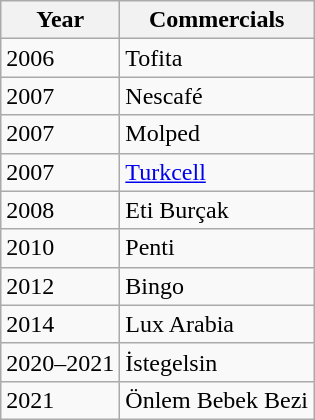<table class="wikitable sortable">
<tr>
<th>Year</th>
<th>Commercials</th>
</tr>
<tr>
<td>2006</td>
<td>Tofita</td>
</tr>
<tr>
<td>2007</td>
<td>Nescafé</td>
</tr>
<tr>
<td>2007</td>
<td>Molped</td>
</tr>
<tr>
<td>2007</td>
<td><a href='#'>Turkcell</a></td>
</tr>
<tr>
<td>2008</td>
<td>Eti Burçak</td>
</tr>
<tr>
<td>2010</td>
<td>Penti</td>
</tr>
<tr>
<td>2012</td>
<td>Bingo</td>
</tr>
<tr>
<td>2014</td>
<td>Lux Arabia</td>
</tr>
<tr>
<td>2020–2021</td>
<td>İstegelsin</td>
</tr>
<tr>
<td>2021</td>
<td>Önlem Bebek Bezi</td>
</tr>
</table>
